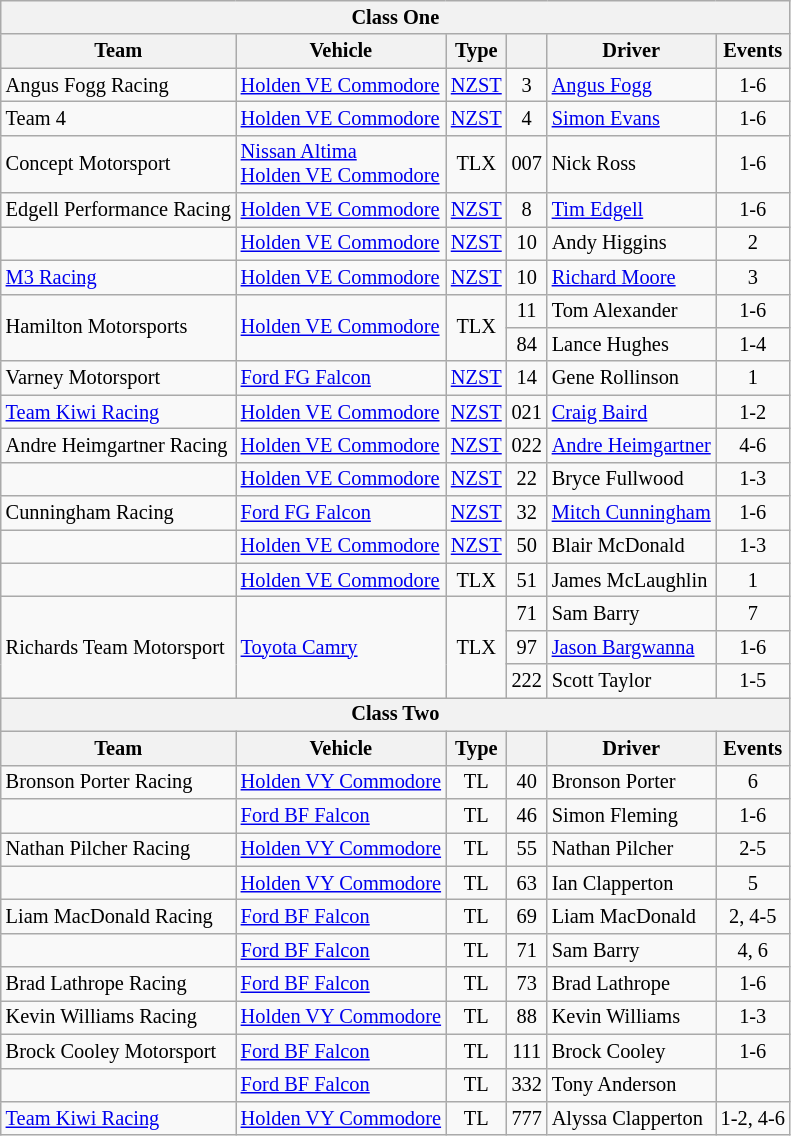<table class="wikitable" style="font-size: 85%">
<tr>
<th colspan="6">Class One</th>
</tr>
<tr>
<th>Team</th>
<th>Vehicle</th>
<th>Type</th>
<th style="vertical-align:middle;"></th>
<th>Driver</th>
<th>Events</th>
</tr>
<tr>
<td>Angus Fogg Racing</td>
<td><a href='#'>Holden VE Commodore</a></td>
<td align=center><a href='#'>NZST</a></td>
<td align=center>3</td>
<td> <a href='#'>Angus Fogg</a></td>
<td align=center>1-6</td>
</tr>
<tr>
<td>Team 4</td>
<td><a href='#'>Holden VE Commodore</a></td>
<td align=center><a href='#'>NZST</a></td>
<td align=center>4</td>
<td> <a href='#'>Simon Evans</a></td>
<td align=center>1-6</td>
</tr>
<tr>
<td>Concept Motorsport</td>
<td><a href='#'>Nissan Altima</a><br> <a href='#'>Holden VE Commodore</a></td>
<td align=center>TLX</td>
<td align=center>007</td>
<td> Nick Ross</td>
<td align=center>1-6</td>
</tr>
<tr>
<td>Edgell Performance Racing</td>
<td><a href='#'>Holden VE Commodore</a></td>
<td align=center><a href='#'>NZST</a></td>
<td align=center>8</td>
<td> <a href='#'>Tim Edgell</a></td>
<td align=center>1-6</td>
</tr>
<tr>
<td></td>
<td><a href='#'>Holden VE Commodore</a></td>
<td align=center><a href='#'>NZST</a></td>
<td align=center>10</td>
<td> Andy Higgins</td>
<td align=center>2</td>
</tr>
<tr>
<td><a href='#'>M3 Racing</a></td>
<td><a href='#'>Holden VE Commodore</a></td>
<td align=center><a href='#'>NZST</a></td>
<td align=center>10</td>
<td> <a href='#'>Richard Moore</a></td>
<td align=center>3</td>
</tr>
<tr>
<td rowspan=2>Hamilton Motorsports</td>
<td rowspan=2><a href='#'>Holden VE Commodore</a></td>
<td rowspan="2" style="text-align:center;">TLX</td>
<td align=center>11</td>
<td> Tom Alexander</td>
<td align=center>1-6</td>
</tr>
<tr>
<td align=center>84</td>
<td> Lance Hughes</td>
<td align=center>1-4</td>
</tr>
<tr>
<td>Varney Motorsport</td>
<td><a href='#'>Ford FG Falcon</a></td>
<td align=center><a href='#'>NZST</a></td>
<td align=center>14</td>
<td> Gene Rollinson</td>
<td align=center>1</td>
</tr>
<tr>
<td><a href='#'>Team Kiwi Racing</a></td>
<td><a href='#'>Holden VE Commodore</a></td>
<td align=center><a href='#'>NZST</a></td>
<td align=center>021</td>
<td> <a href='#'>Craig Baird</a></td>
<td align=center>1-2</td>
</tr>
<tr>
<td>Andre Heimgartner Racing</td>
<td><a href='#'>Holden VE Commodore</a></td>
<td align=center><a href='#'>NZST</a></td>
<td align=center>022</td>
<td> <a href='#'>Andre Heimgartner</a></td>
<td align=center>4-6</td>
</tr>
<tr>
<td></td>
<td><a href='#'>Holden VE Commodore</a></td>
<td align=center><a href='#'>NZST</a></td>
<td align=center>22</td>
<td> Bryce Fullwood</td>
<td align=center>1-3</td>
</tr>
<tr>
<td>Cunningham Racing</td>
<td><a href='#'>Ford FG Falcon</a></td>
<td align=center><a href='#'>NZST</a></td>
<td align=center>32</td>
<td> <a href='#'>Mitch Cunningham</a></td>
<td align=center>1-6</td>
</tr>
<tr>
<td></td>
<td><a href='#'>Holden VE Commodore</a></td>
<td align=center><a href='#'>NZST</a></td>
<td align=center>50</td>
<td> Blair McDonald</td>
<td align=center>1-3</td>
</tr>
<tr>
<td></td>
<td><a href='#'>Holden VE Commodore</a></td>
<td align=center>TLX</td>
<td align=center>51</td>
<td> James McLaughlin</td>
<td align=center>1</td>
</tr>
<tr>
<td rowspan=3>Richards Team Motorsport</td>
<td rowspan=3><a href='#'>Toyota Camry</a></td>
<td rowspan="3" style="text-align:center;">TLX</td>
<td align=center>71</td>
<td> Sam Barry</td>
<td align=center>7</td>
</tr>
<tr>
<td align=center>97</td>
<td> <a href='#'>Jason Bargwanna</a></td>
<td align=center>1-6</td>
</tr>
<tr>
<td align=center>222</td>
<td> Scott Taylor</td>
<td align=center>1-5</td>
</tr>
<tr>
<th colspan="6">Class Two</th>
</tr>
<tr>
<th>Team</th>
<th>Vehicle</th>
<th>Type</th>
<th style="vertical-align:middle;"></th>
<th>Driver</th>
<th>Events</th>
</tr>
<tr>
<td>Bronson Porter Racing</td>
<td><a href='#'>Holden VY Commodore</a></td>
<td align=center>TL</td>
<td align=center>40</td>
<td> Bronson Porter</td>
<td align=center>6</td>
</tr>
<tr>
<td></td>
<td><a href='#'>Ford BF Falcon</a></td>
<td align=center>TL</td>
<td align=center>46</td>
<td> Simon Fleming</td>
<td align=center>1-6</td>
</tr>
<tr>
<td>Nathan Pilcher Racing</td>
<td><a href='#'>Holden VY Commodore</a></td>
<td align=center>TL</td>
<td align=center>55</td>
<td> Nathan Pilcher</td>
<td align=center>2-5</td>
</tr>
<tr>
<td></td>
<td><a href='#'>Holden VY Commodore</a></td>
<td align=center>TL</td>
<td align=center>63</td>
<td> Ian Clapperton</td>
<td align=center>5</td>
</tr>
<tr>
<td>Liam MacDonald Racing</td>
<td><a href='#'>Ford BF Falcon</a></td>
<td align=center>TL</td>
<td align=center>69</td>
<td> Liam MacDonald</td>
<td align=center>2, 4-5</td>
</tr>
<tr>
<td></td>
<td><a href='#'>Ford BF Falcon</a></td>
<td align=center>TL</td>
<td align=center>71</td>
<td> Sam Barry</td>
<td align=center>4, 6</td>
</tr>
<tr>
<td>Brad Lathrope Racing</td>
<td><a href='#'>Ford BF Falcon</a></td>
<td align=center>TL</td>
<td align=center>73</td>
<td> Brad Lathrope</td>
<td align=center>1-6</td>
</tr>
<tr>
<td>Kevin Williams Racing</td>
<td><a href='#'>Holden VY Commodore</a></td>
<td align=center>TL</td>
<td align=center>88</td>
<td> Kevin Williams</td>
<td align=center>1-3</td>
</tr>
<tr>
<td>Brock Cooley Motorsport</td>
<td><a href='#'>Ford BF Falcon</a></td>
<td align=center>TL</td>
<td align=center>111</td>
<td> Brock Cooley</td>
<td align=center>1-6</td>
</tr>
<tr>
<td></td>
<td><a href='#'>Ford BF Falcon</a></td>
<td align=center>TL</td>
<td align=center>332</td>
<td> Tony Anderson</td>
<td align=center></td>
</tr>
<tr>
<td><a href='#'>Team Kiwi Racing</a></td>
<td><a href='#'>Holden VY Commodore</a></td>
<td align=center>TL</td>
<td align=center>777</td>
<td> Alyssa Clapperton</td>
<td align=center>1-2, 4-6</td>
</tr>
</table>
